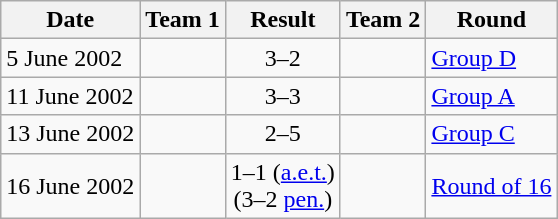<table class="wikitable" style="text-align: left;">
<tr>
<th>Date</th>
<th>Team 1</th>
<th>Result</th>
<th>Team 2</th>
<th>Round</th>
</tr>
<tr>
<td>5 June 2002</td>
<td></td>
<td style="text-align:center;">3–2</td>
<td></td>
<td><a href='#'>Group D</a></td>
</tr>
<tr>
<td>11 June 2002</td>
<td></td>
<td style="text-align:center;">3–3</td>
<td></td>
<td><a href='#'>Group A</a></td>
</tr>
<tr>
<td>13 June 2002</td>
<td></td>
<td style="text-align:center;">2–5</td>
<td></td>
<td><a href='#'>Group C</a></td>
</tr>
<tr>
<td>16 June 2002</td>
<td></td>
<td style="text-align:center;">1–1 (<a href='#'>a.e.t.</a>)<br>(3–2 <a href='#'>pen.</a>)</td>
<td></td>
<td><a href='#'>Round of 16</a></td>
</tr>
</table>
